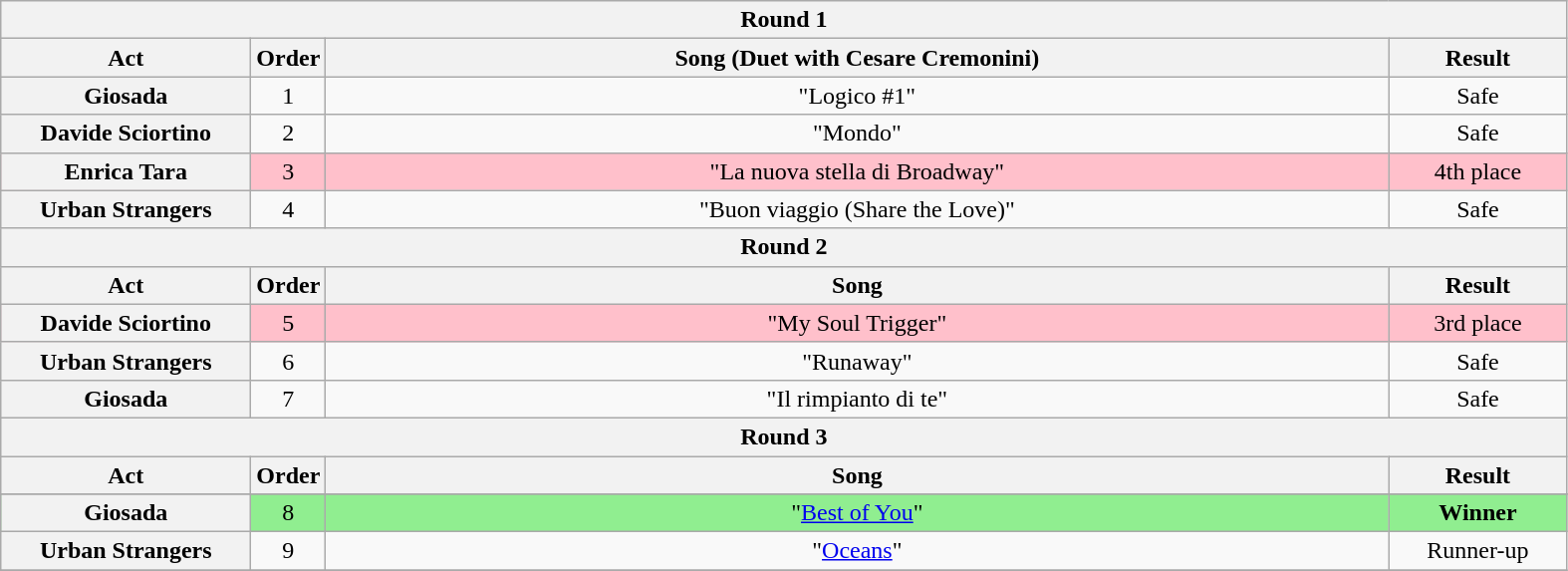<table class="wikitable plainrowheaders" style="text-align:center;">
<tr>
<th colspan="5">Round 1</th>
</tr>
<tr>
<th scope="col" style="width:10em;">Act</th>
<th scope="col">Order</th>
<th scope="col" style="width:44em;" colspan="2">Song (Duet with Cesare Cremonini)</th>
<th scope="col" style="width:7em;">Result</th>
</tr>
<tr>
<th scope="row">Giosada</th>
<td>1</td>
<td colspan="2">"Logico #1"</td>
<td>Safe</td>
</tr>
<tr>
<th scope="row">Davide Sciortino</th>
<td>2</td>
<td colspan="2">"Mondo"</td>
<td>Safe</td>
</tr>
<tr bgcolor="pink">
<th scope="row">Enrica Tara</th>
<td>3</td>
<td colspan="2">"La nuova stella di Broadway"</td>
<td>4th place</td>
</tr>
<tr>
<th scope="row">Urban Strangers</th>
<td>4</td>
<td colspan="2">"Buon viaggio (Share the Love)"</td>
<td>Safe</td>
</tr>
<tr>
<th colspan="5">Round 2</th>
</tr>
<tr>
<th scope="col" style="width:10em;">Act</th>
<th scope="col">Order</th>
<th scope="col" style="width:44em;" colspan="2">Song</th>
<th scope="col" style="width:7em;">Result</th>
</tr>
<tr bgcolor="pink">
<th scope="row">Davide Sciortino</th>
<td>5</td>
<td colspan="2">"My Soul Trigger"</td>
<td>3rd place</td>
</tr>
<tr>
<th scope="row">Urban Strangers</th>
<td>6</td>
<td colspan="2">"Runaway"</td>
<td>Safe</td>
</tr>
<tr>
<th scope="row">Giosada</th>
<td>7</td>
<td colspan="2">"Il rimpianto di te"</td>
<td>Safe</td>
</tr>
<tr>
<th colspan="5">Round 3</th>
</tr>
<tr>
<th scope="col" style="width:10em;">Act</th>
<th scope="col">Order</th>
<th scope="col" style="width:44em;" colspan="2">Song</th>
<th scope="col" style="width:7em;">Result</th>
</tr>
<tr>
</tr>
<tr bgcolor="lightgreen">
<th scope="row">Giosada</th>
<td>8</td>
<td colspan="2">"<a href='#'>Best of You</a>"</td>
<td><strong>Winner</strong></td>
</tr>
<tr>
<th scope="row">Urban Strangers</th>
<td>9</td>
<td colspan="2">"<a href='#'>Oceans</a>"</td>
<td>Runner-up</td>
</tr>
<tr>
</tr>
</table>
